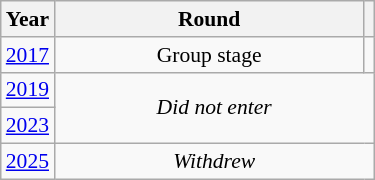<table class="wikitable" style="text-align: center; font-size:90%">
<tr>
<th>Year</th>
<th style="width:200px">Round</th>
<th></th>
</tr>
<tr>
<td><a href='#'>2017</a></td>
<td>Group stage</td>
<td></td>
</tr>
<tr>
<td><a href='#'>2019</a></td>
<td colspan="2" rowspan="2"><em>Did not enter</em></td>
</tr>
<tr>
<td><a href='#'>2023</a></td>
</tr>
<tr>
<td><a href='#'>2025</a></td>
<td colspan="2"><em>Withdrew</em></td>
</tr>
</table>
